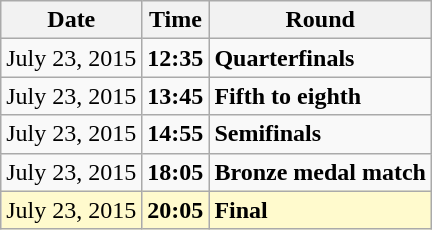<table class="wikitable">
<tr>
<th>Date</th>
<th>Time</th>
<th>Round</th>
</tr>
<tr>
<td>July 23, 2015</td>
<td><strong>12:35</strong></td>
<td><strong>Quarterfinals</strong></td>
</tr>
<tr>
<td>July 23, 2015</td>
<td><strong>13:45</strong></td>
<td><strong>Fifth to eighth</strong></td>
</tr>
<tr>
<td>July 23, 2015</td>
<td><strong>14:55</strong></td>
<td><strong>Semifinals</strong></td>
</tr>
<tr>
<td>July 23, 2015</td>
<td><strong>18:05</strong></td>
<td><strong>Bronze medal match</strong></td>
</tr>
<tr style=background:lemonchiffon>
<td>July 23, 2015</td>
<td><strong>20:05</strong></td>
<td><strong>Final</strong></td>
</tr>
</table>
